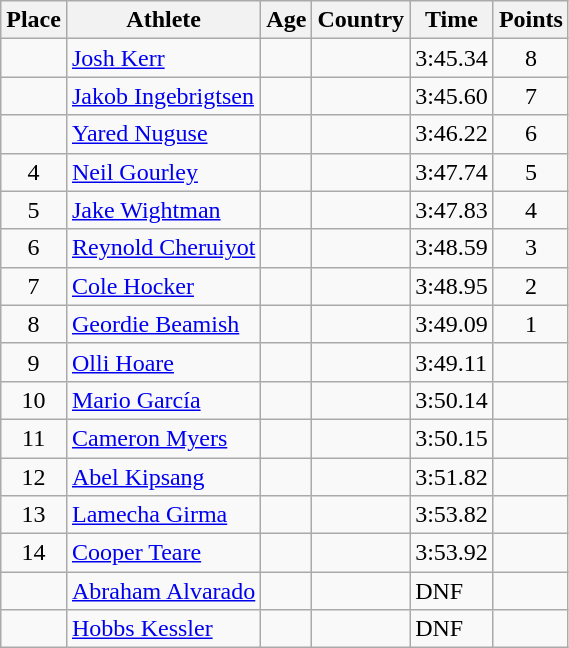<table class="wikitable mw-datatable sortable">
<tr>
<th>Place</th>
<th>Athlete</th>
<th>Age</th>
<th>Country</th>
<th>Time</th>
<th>Points</th>
</tr>
<tr>
<td align=center></td>
<td><a href='#'>Josh Kerr</a></td>
<td></td>
<td></td>
<td>3:45.34</td>
<td align=center>8</td>
</tr>
<tr>
<td align=center></td>
<td><a href='#'>Jakob Ingebrigtsen</a></td>
<td></td>
<td></td>
<td>3:45.60</td>
<td align=center>7</td>
</tr>
<tr>
<td align=center></td>
<td><a href='#'>Yared Nuguse</a></td>
<td></td>
<td></td>
<td>3:46.22</td>
<td align=center>6</td>
</tr>
<tr>
<td align=center>4</td>
<td><a href='#'>Neil Gourley</a></td>
<td></td>
<td></td>
<td>3:47.74</td>
<td align=center>5</td>
</tr>
<tr>
<td align=center>5</td>
<td><a href='#'>Jake Wightman</a></td>
<td></td>
<td></td>
<td>3:47.83</td>
<td align=center>4</td>
</tr>
<tr>
<td align=center>6</td>
<td><a href='#'>Reynold Cheruiyot</a></td>
<td></td>
<td></td>
<td>3:48.59</td>
<td align=center>3</td>
</tr>
<tr>
<td align=center>7</td>
<td><a href='#'>Cole Hocker</a></td>
<td></td>
<td></td>
<td>3:48.95</td>
<td align=center>2</td>
</tr>
<tr>
<td align=center>8</td>
<td><a href='#'>Geordie Beamish</a></td>
<td></td>
<td></td>
<td>3:49.09</td>
<td align=center>1</td>
</tr>
<tr>
<td align=center>9</td>
<td><a href='#'>Olli Hoare</a></td>
<td></td>
<td></td>
<td>3:49.11</td>
<td align=center></td>
</tr>
<tr>
<td align=center>10</td>
<td><a href='#'>Mario García</a></td>
<td></td>
<td></td>
<td>3:50.14</td>
<td align=center></td>
</tr>
<tr>
<td align=center>11</td>
<td><a href='#'>Cameron Myers</a></td>
<td></td>
<td></td>
<td>3:50.15</td>
<td align=center></td>
</tr>
<tr>
<td align=center>12</td>
<td><a href='#'>Abel Kipsang</a></td>
<td></td>
<td></td>
<td>3:51.82</td>
<td align=center></td>
</tr>
<tr>
<td align=center>13</td>
<td><a href='#'>Lamecha Girma</a></td>
<td></td>
<td></td>
<td>3:53.82</td>
<td align=center></td>
</tr>
<tr>
<td align=center>14</td>
<td><a href='#'>Cooper Teare</a></td>
<td></td>
<td></td>
<td>3:53.92</td>
<td align=center></td>
</tr>
<tr>
<td align=center></td>
<td><a href='#'>Abraham Alvarado</a></td>
<td></td>
<td></td>
<td>DNF</td>
<td align=center></td>
</tr>
<tr>
<td align=center></td>
<td><a href='#'>Hobbs Kessler</a></td>
<td></td>
<td></td>
<td>DNF</td>
<td align=center></td>
</tr>
</table>
